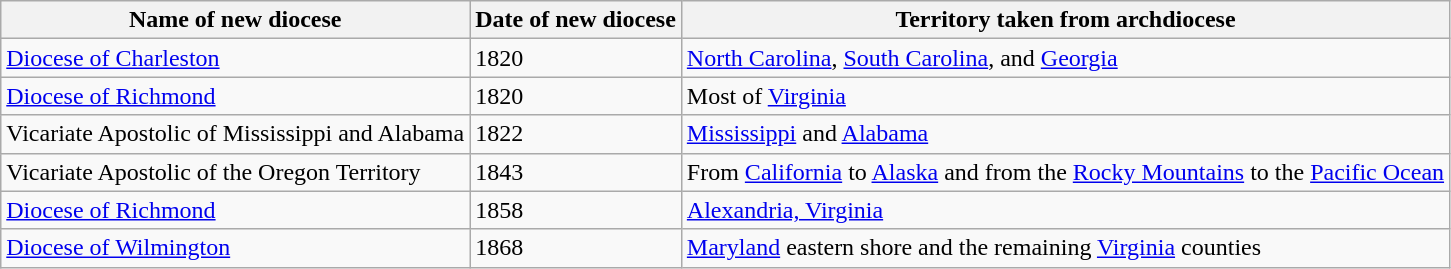<table class="wikitable">
<tr>
<th>Name of new diocese</th>
<th>Date of new diocese</th>
<th>Territory taken from archdiocese</th>
</tr>
<tr>
<td><a href='#'>Diocese of Charleston</a></td>
<td>1820</td>
<td><a href='#'>North Carolina</a>, <a href='#'>South Carolina</a>, and <a href='#'>Georgia</a></td>
</tr>
<tr>
<td><a href='#'>Diocese of Richmond</a></td>
<td>1820</td>
<td>Most of <a href='#'>Virginia</a></td>
</tr>
<tr>
<td>Vicariate Apostolic of Mississippi and Alabama</td>
<td>1822</td>
<td><a href='#'>Mississippi</a> and <a href='#'>Alabama</a></td>
</tr>
<tr>
<td>Vicariate Apostolic of the Oregon Territory</td>
<td>1843</td>
<td>From <a href='#'>California</a> to <a href='#'>Alaska</a> and from the <a href='#'>Rocky Mountains</a> to the <a href='#'>Pacific Ocean</a></td>
</tr>
<tr>
<td><a href='#'>Diocese of Richmond</a></td>
<td>1858</td>
<td><a href='#'>Alexandria, Virginia</a></td>
</tr>
<tr>
<td><a href='#'>Diocese of Wilmington</a></td>
<td>1868</td>
<td><a href='#'>Maryland</a> eastern shore and the remaining <a href='#'>Virginia</a> counties</td>
</tr>
</table>
